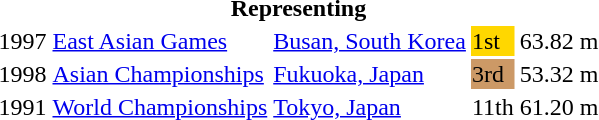<table>
<tr>
<th colspan="5">Representing </th>
</tr>
<tr>
<td>1997</td>
<td><a href='#'>East Asian Games</a></td>
<td><a href='#'>Busan, South Korea</a></td>
<td bgcolor="gold">1st</td>
<td>63.82 m</td>
</tr>
<tr>
<td>1998</td>
<td><a href='#'>Asian Championships</a></td>
<td><a href='#'>Fukuoka, Japan</a></td>
<td bgcolor="cc9966">3rd</td>
<td>53.32 m</td>
</tr>
<tr>
<td>1991</td>
<td><a href='#'>World Championships</a></td>
<td><a href='#'>Tokyo, Japan</a></td>
<td>11th</td>
<td>61.20 m</td>
</tr>
</table>
